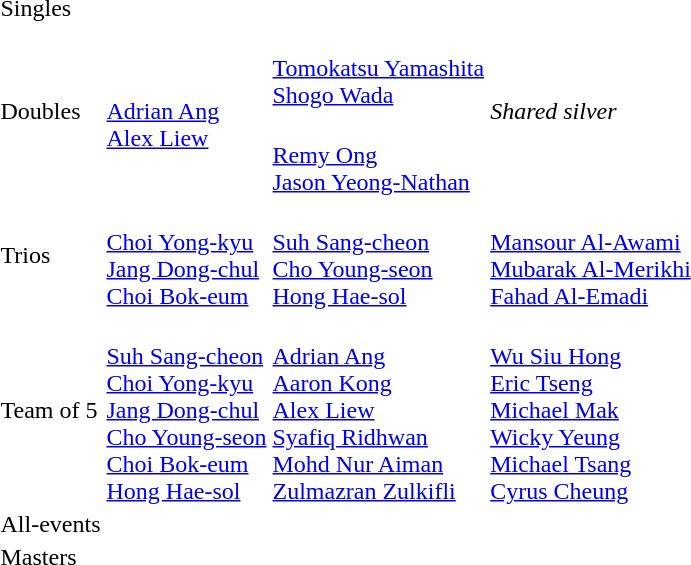<table>
<tr>
<td>Singles<br></td>
<td></td>
<td></td>
<td></td>
</tr>
<tr>
<td rowspan=2>Doubles<br></td>
<td rowspan=2><br><a href='#'>Adrian Ang</a><br><a href='#'>Alex Liew</a></td>
<td><br><a href='#'>Tomokatsu Yamashita</a><br><a href='#'>Shogo Wada</a></td>
<td rowspan=2><em>Shared silver</em></td>
</tr>
<tr>
<td><br><a href='#'>Remy Ong</a><br><a href='#'>Jason Yeong-Nathan</a></td>
</tr>
<tr>
<td>Trios<br></td>
<td><br><a href='#'>Choi Yong-kyu</a><br><a href='#'>Jang Dong-chul</a><br><a href='#'>Choi Bok-eum</a></td>
<td><br><a href='#'>Suh Sang-cheon</a><br><a href='#'>Cho Young-seon</a><br><a href='#'>Hong Hae-sol</a></td>
<td><br><a href='#'>Mansour Al-Awami</a><br><a href='#'>Mubarak Al-Merikhi</a><br><a href='#'>Fahad Al-Emadi</a></td>
</tr>
<tr>
<td>Team of 5<br></td>
<td><br><a href='#'>Suh Sang-cheon</a><br><a href='#'>Choi Yong-kyu</a><br><a href='#'>Jang Dong-chul</a><br><a href='#'>Cho Young-seon</a><br><a href='#'>Choi Bok-eum</a><br><a href='#'>Hong Hae-sol</a></td>
<td><br><a href='#'>Adrian Ang</a><br><a href='#'>Aaron Kong</a><br><a href='#'>Alex Liew</a><br><a href='#'>Syafiq Ridhwan</a><br><a href='#'>Mohd Nur Aiman</a><br><a href='#'>Zulmazran Zulkifli</a></td>
<td><br><a href='#'>Wu Siu Hong</a><br><a href='#'>Eric Tseng</a><br><a href='#'>Michael Mak</a><br><a href='#'>Wicky Yeung</a><br><a href='#'>Michael Tsang</a><br><a href='#'>Cyrus Cheung</a></td>
</tr>
<tr>
<td>All-events<br></td>
<td></td>
<td></td>
<td></td>
</tr>
<tr>
<td>Masters<br></td>
<td></td>
<td></td>
<td></td>
</tr>
</table>
